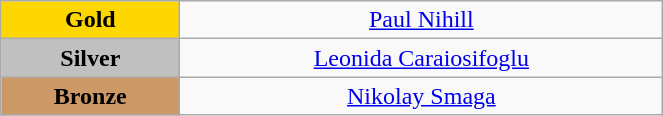<table class="wikitable" style="text-align:center; " width="35%">
<tr>
<td bgcolor="gold"><strong>Gold</strong></td>
<td><a href='#'>Paul Nihill</a><br>  <small><em></em></small></td>
</tr>
<tr>
<td bgcolor="silver"><strong>Silver</strong></td>
<td><a href='#'>Leonida Caraiosifoglu</a><br>  <small><em></em></small></td>
</tr>
<tr>
<td bgcolor="CC9966"><strong>Bronze</strong></td>
<td><a href='#'>Nikolay Smaga</a><br>  <small><em></em></small></td>
</tr>
</table>
